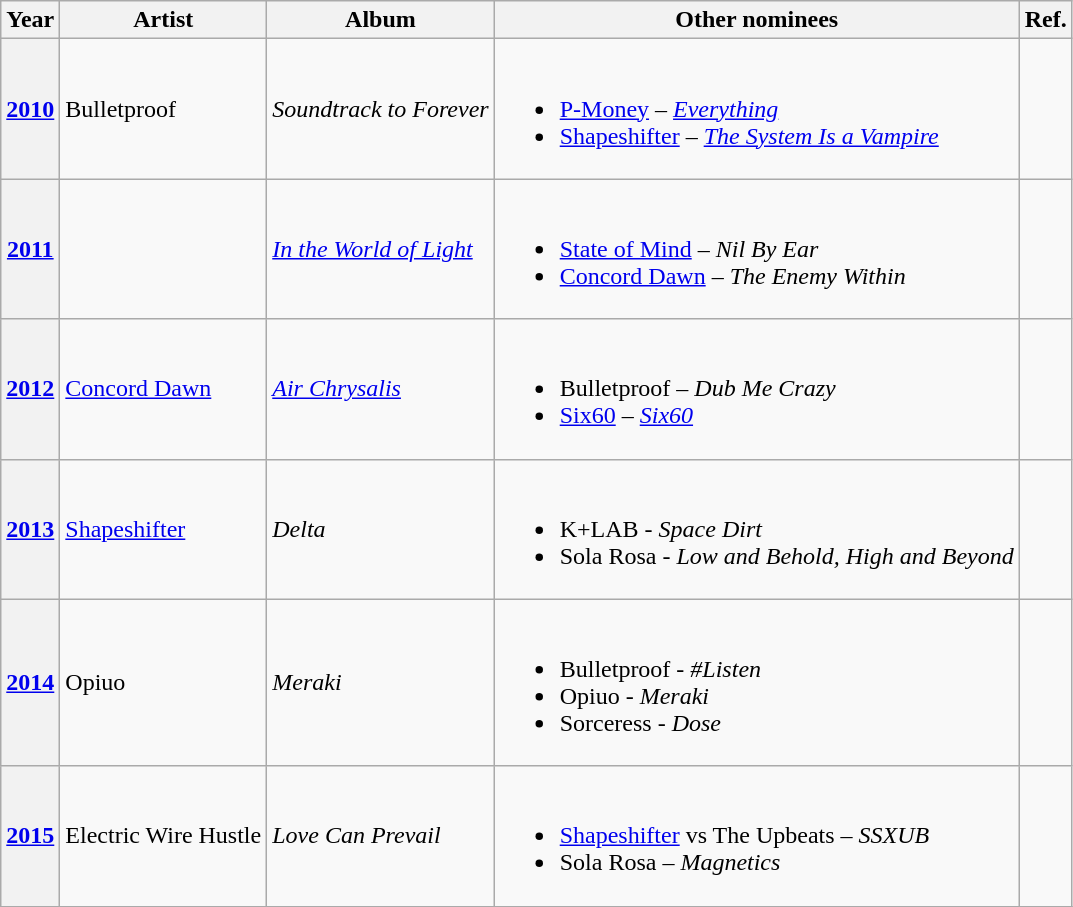<table class="wikitable sortable">
<tr>
<th scope="col">Year</th>
<th scope="col">Artist</th>
<th scope="col">Album</th>
<th scope="col" class=unsortable>Other nominees</th>
<th scope="col" class=unsortable>Ref.</th>
</tr>
<tr>
<th scope="row"><a href='#'>2010</a></th>
<td>Bulletproof</td>
<td><em>Soundtrack to Forever</em></td>
<td><br><ul><li><a href='#'>P-Money</a> – <em><a href='#'>Everything</a></em></li><li><a href='#'>Shapeshifter</a> – <em><a href='#'>The System Is a Vampire</a></em></li></ul></td>
<td align="center"></td>
</tr>
<tr>
<th scope="row"><a href='#'>2011</a></th>
<td></td>
<td><em><a href='#'>In the World of Light</a></em></td>
<td><br><ul><li><a href='#'>State of Mind</a> – <em>Nil By Ear</em></li><li><a href='#'>Concord Dawn</a> – <em>The Enemy Within</em></li></ul></td>
<td align="center"></td>
</tr>
<tr>
<th scope="row"><a href='#'>2012</a></th>
<td><a href='#'>Concord Dawn</a></td>
<td><em><a href='#'>Air Chrysalis</a></em></td>
<td><br><ul><li>Bulletproof – <em>Dub Me Crazy</em></li><li><a href='#'>Six60</a> – <em><a href='#'>Six60</a></em></li></ul></td>
<td align="center"></td>
</tr>
<tr>
<th scope="row"><a href='#'>2013</a></th>
<td><a href='#'>Shapeshifter</a></td>
<td><em>Delta</em></td>
<td><br><ul><li>K+LAB - <em>Space Dirt</em></li><li>Sola Rosa - <em>Low and Behold, High and Beyond</em></li></ul></td>
<td align="center"></td>
</tr>
<tr>
<th scope="row"><a href='#'>2014</a></th>
<td>Opiuo</td>
<td><em>Meraki</em></td>
<td><br><ul><li>Bulletproof - <em>#Listen</em></li><li>Opiuo - <em>Meraki</em></li><li>Sorceress - <em>Dose</em></li></ul></td>
<td align="center"></td>
</tr>
<tr>
<th scope="row"><a href='#'>2015</a></th>
<td>Electric Wire Hustle</td>
<td><em>Love Can Prevail</em></td>
<td><br><ul><li><a href='#'>Shapeshifter</a> vs The Upbeats – <em>SSXUB</em></li><li>Sola Rosa – <em>Magnetics</em></li></ul></td>
<td align="center"></td>
</tr>
<tr>
</tr>
</table>
